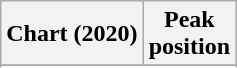<table class="wikitable sortable plainrowheaders" style="text-align:center">
<tr>
<th scope="col">Chart (2020)</th>
<th scope="col">Peak<br>position</th>
</tr>
<tr>
</tr>
<tr>
</tr>
</table>
